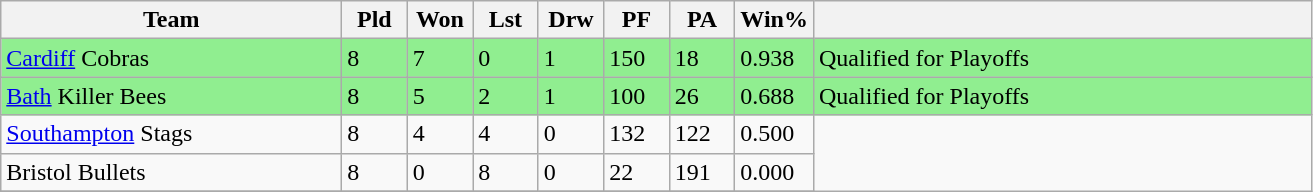<table class="wikitable">
<tr>
<th width=26%>Team</th>
<th width=5%>Pld</th>
<th width=5%>Won</th>
<th width=5%>Lst</th>
<th width=5%>Drw</th>
<th width=5%>PF</th>
<th width=5%>PA</th>
<th width=6%>Win%</th>
<th width=38%></th>
</tr>
<tr style="background:lightgreen">
<td><a href='#'>Cardiff</a> Cobras</td>
<td>8</td>
<td>7</td>
<td>0</td>
<td>1</td>
<td>150</td>
<td>18</td>
<td>0.938</td>
<td>Qualified for Playoffs</td>
</tr>
<tr style="background:lightgreen">
<td><a href='#'>Bath</a> Killer Bees</td>
<td>8</td>
<td>5</td>
<td>2</td>
<td>1</td>
<td>100</td>
<td>26</td>
<td>0.688</td>
<td>Qualified for Playoffs</td>
</tr>
<tr>
<td><a href='#'>Southampton</a> Stags</td>
<td>8</td>
<td>4</td>
<td>4</td>
<td>0</td>
<td>132</td>
<td>122</td>
<td>0.500</td>
</tr>
<tr>
<td>Bristol Bullets</td>
<td>8</td>
<td>0</td>
<td>8</td>
<td>0</td>
<td>22</td>
<td>191</td>
<td>0.000</td>
</tr>
<tr>
</tr>
</table>
